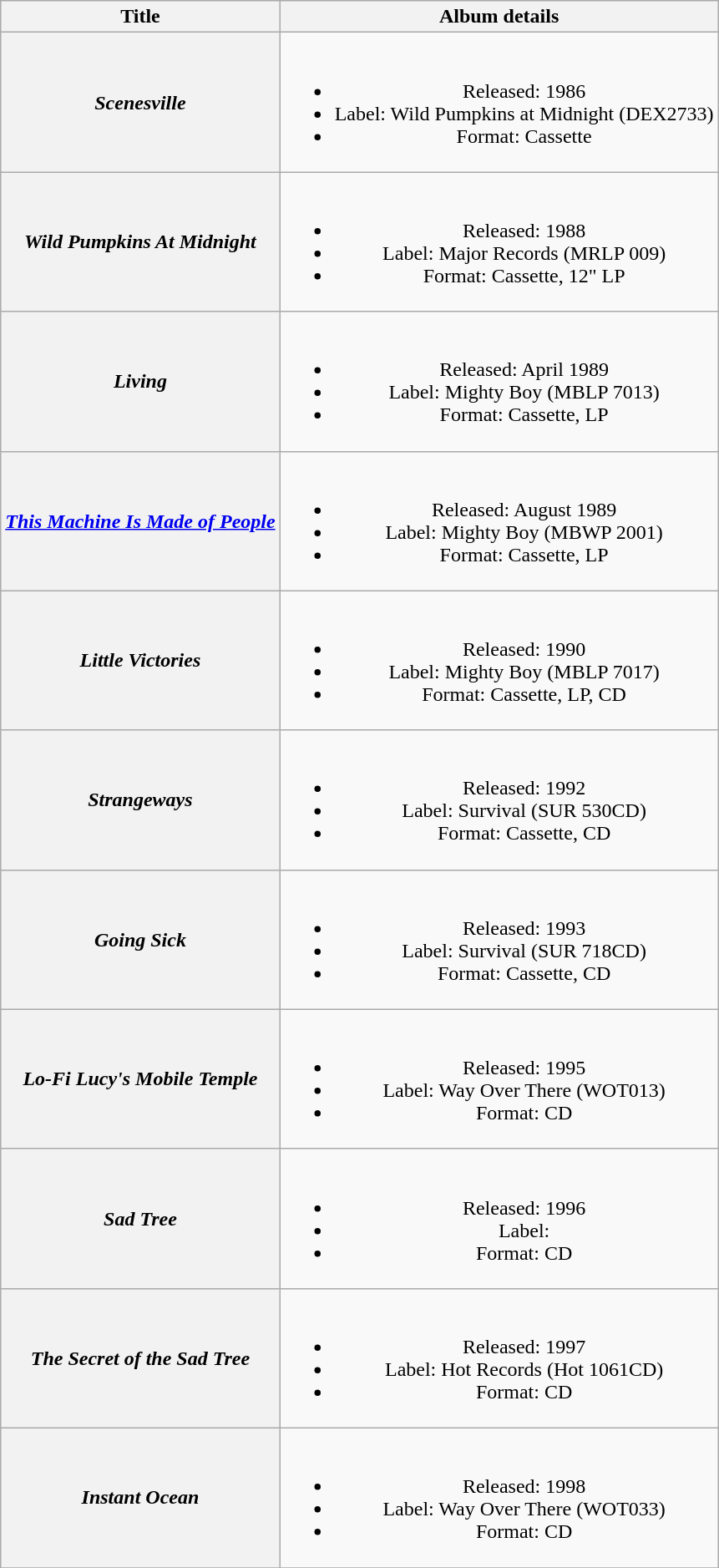<table class="wikitable plainrowheaders" style="text-align:center;">
<tr>
<th>Title</th>
<th>Album details</th>
</tr>
<tr>
<th scope="row"><em>Scenesville</em></th>
<td><br><ul><li>Released: 1986</li><li>Label: Wild Pumpkins at Midnight (DEX2733)</li><li>Format: Cassette</li></ul></td>
</tr>
<tr>
<th scope="row"><em>Wild Pumpkins At Midnight</em></th>
<td><br><ul><li>Released: 1988</li><li>Label: Major Records (MRLP 009)</li><li>Format: Cassette, 12" LP</li></ul></td>
</tr>
<tr>
<th scope="row"><em>Living</em></th>
<td><br><ul><li>Released: April 1989</li><li>Label: Mighty Boy (MBLP 7013)</li><li>Format: Cassette, LP</li></ul></td>
</tr>
<tr>
<th scope="row"><em><a href='#'>This Machine Is Made of People</a></em></th>
<td><br><ul><li>Released: August 1989</li><li>Label: Mighty Boy (MBWP 2001)</li><li>Format: Cassette, LP</li></ul></td>
</tr>
<tr>
<th scope="row"><em>Little Victories</em></th>
<td><br><ul><li>Released: 1990</li><li>Label: Mighty Boy (MBLP 7017)</li><li>Format: Cassette, LP, CD</li></ul></td>
</tr>
<tr>
<th scope="row"><em>Strangeways</em></th>
<td><br><ul><li>Released: 1992</li><li>Label: Survival (SUR 530CD)</li><li>Format: Cassette, CD</li></ul></td>
</tr>
<tr>
<th scope="row"><em>Going Sick</em></th>
<td><br><ul><li>Released: 1993</li><li>Label: Survival (SUR 718CD)</li><li>Format: Cassette, CD</li></ul></td>
</tr>
<tr>
<th scope="row"><em>Lo-Fi Lucy's Mobile Temple</em></th>
<td><br><ul><li>Released: 1995</li><li>Label: Way Over There (WOT013)</li><li>Format: CD</li></ul></td>
</tr>
<tr>
<th scope="row"><em>Sad Tree</em></th>
<td><br><ul><li>Released: 1996</li><li>Label:</li><li>Format: CD</li></ul></td>
</tr>
<tr>
<th scope="row"><em>The Secret of the Sad Tree</em></th>
<td><br><ul><li>Released: 1997</li><li>Label: Hot Records (Hot 1061CD)</li><li>Format: CD</li></ul></td>
</tr>
<tr>
<th scope="row"><em>Instant Ocean</em></th>
<td><br><ul><li>Released: 1998</li><li>Label: Way Over There (WOT033)</li><li>Format: CD</li></ul></td>
</tr>
<tr>
</tr>
</table>
